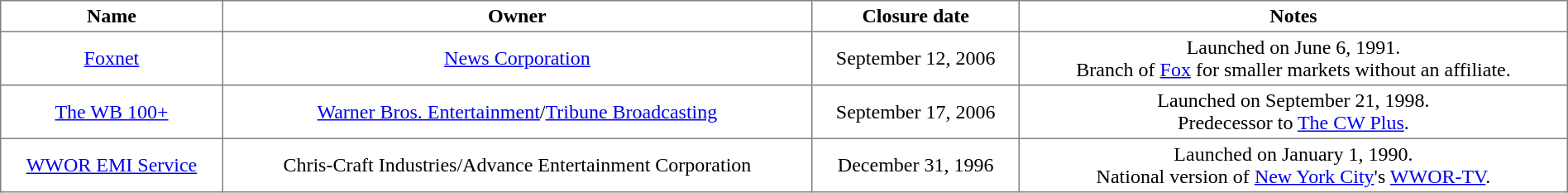<table class="toccolours sortable" style="border-collapse: collapse; text-align: center" width="100%" border="1" cellpadding="3">
<tr>
<th>Name</th>
<th>Owner</th>
<th>Closure date</th>
<th>Notes</th>
</tr>
<tr>
<td><a href='#'>Foxnet</a></td>
<td><a href='#'>News Corporation</a></td>
<td>September 12, 2006</td>
<td>Launched on June 6, 1991.<br>Branch of <a href='#'>Fox</a> for smaller markets without an affiliate.</td>
</tr>
<tr>
<td><a href='#'>The WB 100+</a></td>
<td><a href='#'>Warner Bros. Entertainment</a>/<a href='#'>Tribune Broadcasting</a></td>
<td>September 17, 2006</td>
<td>Launched on September 21, 1998.<br>Predecessor to <a href='#'>The CW Plus</a>.</td>
</tr>
<tr>
<td><a href='#'>WWOR EMI Service</a></td>
<td>Chris-Craft Industries/Advance Entertainment Corporation</td>
<td>December 31, 1996</td>
<td>Launched on January 1, 1990.<br>National version of <a href='#'>New York City</a>'s <a href='#'>WWOR-TV</a>.</td>
</tr>
</table>
